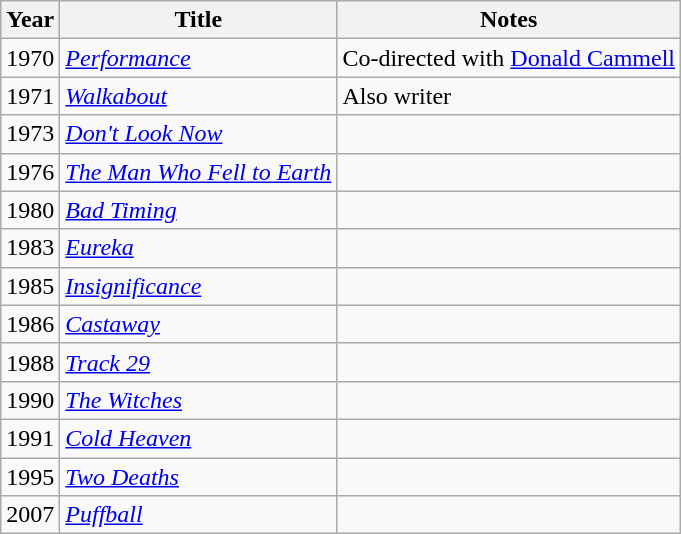<table class="wikitable">
<tr>
<th>Year</th>
<th>Title</th>
<th>Notes</th>
</tr>
<tr>
<td>1970</td>
<td><em><a href='#'>Performance</a></em></td>
<td>Co-directed with <a href='#'>Donald Cammell</a></td>
</tr>
<tr>
<td>1971</td>
<td><em><a href='#'>Walkabout</a></em></td>
<td>Also writer</td>
</tr>
<tr>
<td>1973</td>
<td><em><a href='#'>Don't Look Now</a></em></td>
<td></td>
</tr>
<tr>
<td>1976</td>
<td><em><a href='#'>The Man Who Fell to Earth</a></em></td>
<td></td>
</tr>
<tr>
<td>1980</td>
<td><em><a href='#'>Bad Timing</a></em></td>
<td></td>
</tr>
<tr>
<td>1983</td>
<td><em><a href='#'>Eureka</a></em></td>
<td></td>
</tr>
<tr>
<td>1985</td>
<td><em><a href='#'>Insignificance</a></em></td>
<td></td>
</tr>
<tr>
<td>1986</td>
<td><em><a href='#'>Castaway</a></em></td>
<td></td>
</tr>
<tr>
<td>1988</td>
<td><em><a href='#'>Track 29</a></em></td>
<td></td>
</tr>
<tr>
<td>1990</td>
<td><em><a href='#'>The Witches</a></em></td>
<td></td>
</tr>
<tr>
<td>1991</td>
<td><em><a href='#'>Cold Heaven</a></em></td>
<td></td>
</tr>
<tr>
<td>1995</td>
<td><em><a href='#'>Two Deaths</a></em></td>
<td></td>
</tr>
<tr>
<td>2007</td>
<td><em><a href='#'>Puffball</a></em></td>
<td></td>
</tr>
</table>
